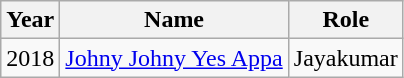<table Class="wikitable">
<tr>
<th>Year</th>
<th>Name</th>
<th>Role</th>
</tr>
<tr>
<td>2018</td>
<td><a href='#'>Johny Johny Yes Appa</a></td>
<td>Jayakumar</td>
</tr>
</table>
